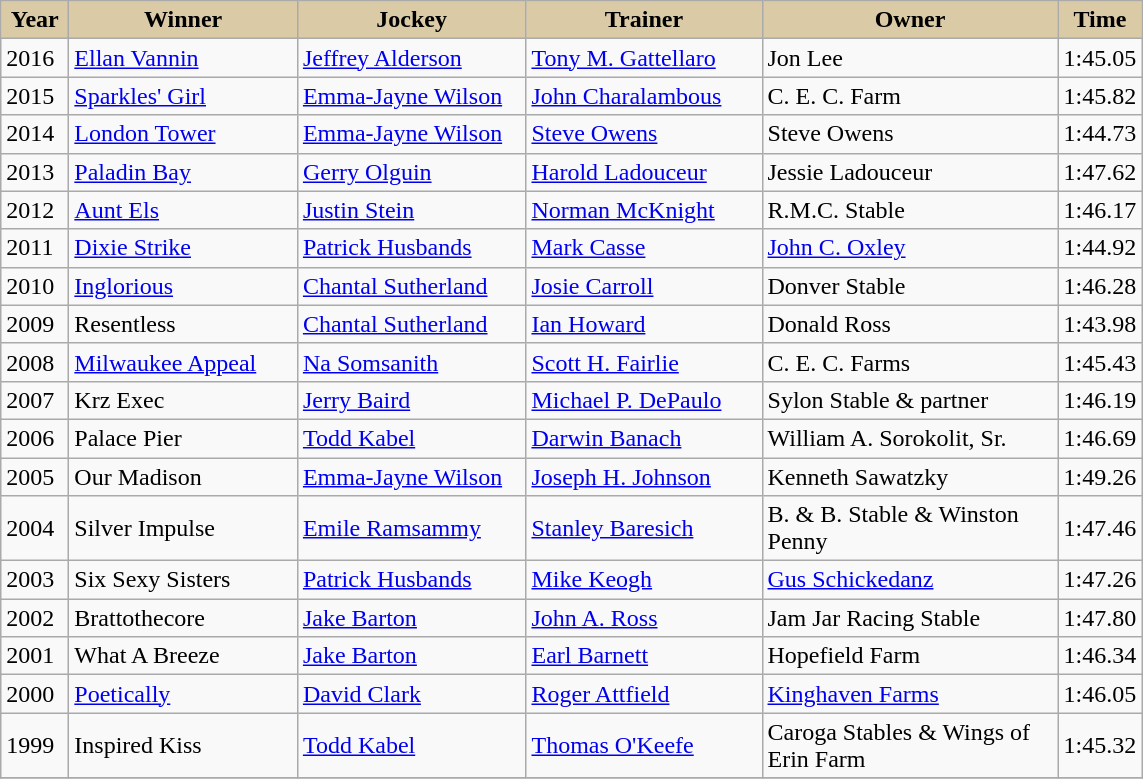<table class="wikitable sortable">
<tr>
<th style="background-color:#DACAA5; width:38px">Year <br></th>
<th style="background-color:#DACAA5; width:145px">Winner <br></th>
<th style="background-color:#DACAA5; width:145px">Jockey <br></th>
<th style="background-color:#DACAA5; width:150px">Trainer <br></th>
<th style="background-color:#DACAA5; width:190px">Owner <br></th>
<th style="background-color:#DACAA5">Time</th>
</tr>
<tr>
<td>2016</td>
<td><a href='#'>Ellan Vannin</a></td>
<td><a href='#'>Jeffrey Alderson</a></td>
<td><a href='#'>Tony M. Gattellaro</a></td>
<td>Jon Lee</td>
<td>1:45.05</td>
</tr>
<tr>
<td>2015</td>
<td><a href='#'>Sparkles' Girl</a></td>
<td><a href='#'>Emma-Jayne Wilson</a></td>
<td><a href='#'>John Charalambous</a></td>
<td>C. E. C. Farm</td>
<td>1:45.82</td>
</tr>
<tr>
<td>2014</td>
<td><a href='#'>London Tower</a></td>
<td><a href='#'>Emma-Jayne Wilson</a></td>
<td><a href='#'>Steve Owens</a></td>
<td>Steve Owens</td>
<td>1:44.73</td>
</tr>
<tr>
<td>2013</td>
<td><a href='#'>Paladin Bay</a></td>
<td><a href='#'>Gerry Olguin</a></td>
<td><a href='#'>Harold Ladouceur</a></td>
<td>Jessie Ladouceur</td>
<td>1:47.62</td>
</tr>
<tr>
<td>2012</td>
<td><a href='#'>Aunt Els</a></td>
<td><a href='#'>Justin Stein</a></td>
<td><a href='#'>Norman McKnight</a></td>
<td>R.M.C. Stable</td>
<td>1:46.17</td>
</tr>
<tr>
<td>2011</td>
<td><a href='#'>Dixie Strike</a></td>
<td><a href='#'>Patrick Husbands</a></td>
<td><a href='#'>Mark Casse</a></td>
<td><a href='#'>John C. Oxley</a></td>
<td>1:44.92</td>
</tr>
<tr>
<td>2010</td>
<td><a href='#'>Inglorious</a></td>
<td><a href='#'>Chantal Sutherland</a></td>
<td><a href='#'>Josie Carroll</a></td>
<td>Donver Stable</td>
<td>1:46.28</td>
</tr>
<tr>
<td>2009</td>
<td>Resentless</td>
<td><a href='#'>Chantal Sutherland</a></td>
<td><a href='#'>Ian Howard</a></td>
<td>Donald Ross</td>
<td>1:43.98</td>
</tr>
<tr>
<td>2008</td>
<td><a href='#'>Milwaukee Appeal</a></td>
<td><a href='#'>Na Somsanith</a></td>
<td><a href='#'>Scott H. Fairlie</a></td>
<td>C. E. C. Farms</td>
<td>1:45.43</td>
</tr>
<tr>
<td>2007</td>
<td>Krz Exec</td>
<td><a href='#'>Jerry Baird</a></td>
<td><a href='#'>Michael P. DePaulo</a></td>
<td>Sylon Stable & partner</td>
<td>1:46.19</td>
</tr>
<tr>
<td>2006</td>
<td>Palace Pier</td>
<td><a href='#'>Todd Kabel</a></td>
<td><a href='#'>Darwin Banach</a></td>
<td>William A. Sorokolit, Sr.</td>
<td>1:46.69</td>
</tr>
<tr>
<td>2005</td>
<td>Our Madison</td>
<td><a href='#'>Emma-Jayne Wilson</a></td>
<td><a href='#'>Joseph H. Johnson</a></td>
<td>Kenneth Sawatzky</td>
<td>1:49.26</td>
</tr>
<tr>
<td>2004</td>
<td>Silver Impulse</td>
<td><a href='#'>Emile Ramsammy</a></td>
<td><a href='#'>Stanley Baresich</a></td>
<td>B. & B. Stable & Winston Penny</td>
<td>1:47.46</td>
</tr>
<tr>
<td>2003</td>
<td>Six Sexy Sisters</td>
<td><a href='#'>Patrick Husbands</a></td>
<td><a href='#'>Mike Keogh</a></td>
<td><a href='#'>Gus Schickedanz</a></td>
<td>1:47.26</td>
</tr>
<tr>
<td>2002</td>
<td>Brattothecore</td>
<td><a href='#'>Jake Barton</a></td>
<td><a href='#'>John A. Ross</a></td>
<td>Jam Jar Racing Stable</td>
<td>1:47.80</td>
</tr>
<tr>
<td>2001</td>
<td>What A Breeze</td>
<td><a href='#'>Jake Barton</a></td>
<td><a href='#'>Earl Barnett</a></td>
<td>Hopefield Farm</td>
<td>1:46.34</td>
</tr>
<tr>
<td>2000</td>
<td><a href='#'>Poetically</a></td>
<td><a href='#'>David Clark</a></td>
<td><a href='#'>Roger Attfield</a></td>
<td><a href='#'>Kinghaven Farms</a></td>
<td>1:46.05</td>
</tr>
<tr>
<td>1999</td>
<td>Inspired Kiss</td>
<td><a href='#'>Todd Kabel</a></td>
<td><a href='#'>Thomas O'Keefe</a></td>
<td>Caroga Stables & Wings of Erin Farm</td>
<td>1:45.32</td>
</tr>
<tr>
</tr>
</table>
